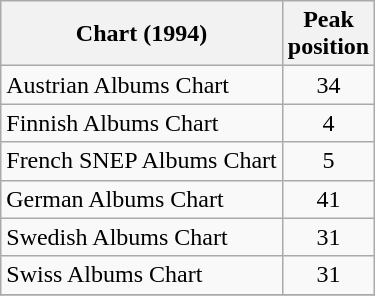<table class="wikitable sortable">
<tr>
<th>Chart (1994)</th>
<th>Peak<br>position</th>
</tr>
<tr>
<td>Austrian Albums Chart</td>
<td align="center">34</td>
</tr>
<tr>
<td>Finnish Albums Chart</td>
<td align="center">4</td>
</tr>
<tr>
<td>French SNEP Albums Chart</td>
<td align="center">5</td>
</tr>
<tr>
<td>German Albums Chart</td>
<td align="center">41</td>
</tr>
<tr>
<td>Swedish Albums Chart</td>
<td align="center">31</td>
</tr>
<tr>
<td>Swiss Albums Chart</td>
<td align="center">31</td>
</tr>
<tr>
</tr>
</table>
